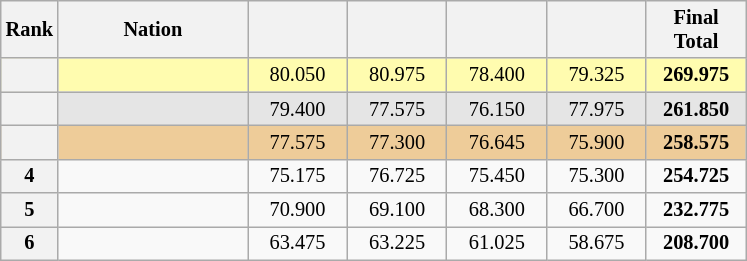<table class="wikitable sortable" style="text-align:center; font-size:85%">
<tr>
<th scope="col" style="width:20px;">Rank</th>
<th ! scope="col" style="width:120px;">Nation</th>
<th ! scope="col" style="width:60px;"></th>
<th ! scope="col" style="width:60px;"></th>
<th ! scope="col" style="width:60px;"></th>
<th ! scope="col" style="width:60px;"></th>
<th ! scope="col" style="width:60px;">Final Total</th>
</tr>
<tr style="background:#fffcaf;">
<th scope=row style="text-align:center"></th>
<td align=left></td>
<td>80.050</td>
<td>80.975</td>
<td>78.400</td>
<td>79.325</td>
<td><strong>269.975</strong></td>
</tr>
<tr style="background:#e5e5e5;">
<th scope=row style="text-align:center"></th>
<td align=left></td>
<td>79.400</td>
<td>77.575</td>
<td>76.150</td>
<td>77.975</td>
<td><strong>261.850</strong></td>
</tr>
<tr style="background:#ec9;">
<th scope=row style="text-align:center"></th>
<td align=left></td>
<td>77.575</td>
<td>77.300</td>
<td>76.645</td>
<td>75.900</td>
<td><strong>258.575</strong></td>
</tr>
<tr>
<th scope=row style="text-align:center">4</th>
<td align=left></td>
<td>75.175</td>
<td>76.725</td>
<td>75.450</td>
<td>75.300</td>
<td><strong>254.725</strong></td>
</tr>
<tr>
<th scope=row style="text-align:center">5</th>
<td align=left></td>
<td>70.900</td>
<td>69.100</td>
<td>68.300</td>
<td>66.700</td>
<td><strong>232.775</strong></td>
</tr>
<tr>
<th scope=row style="text-align:center">6</th>
<td align=left></td>
<td>63.475</td>
<td>63.225</td>
<td>61.025</td>
<td>58.675</td>
<td><strong>208.700</strong></td>
</tr>
</table>
